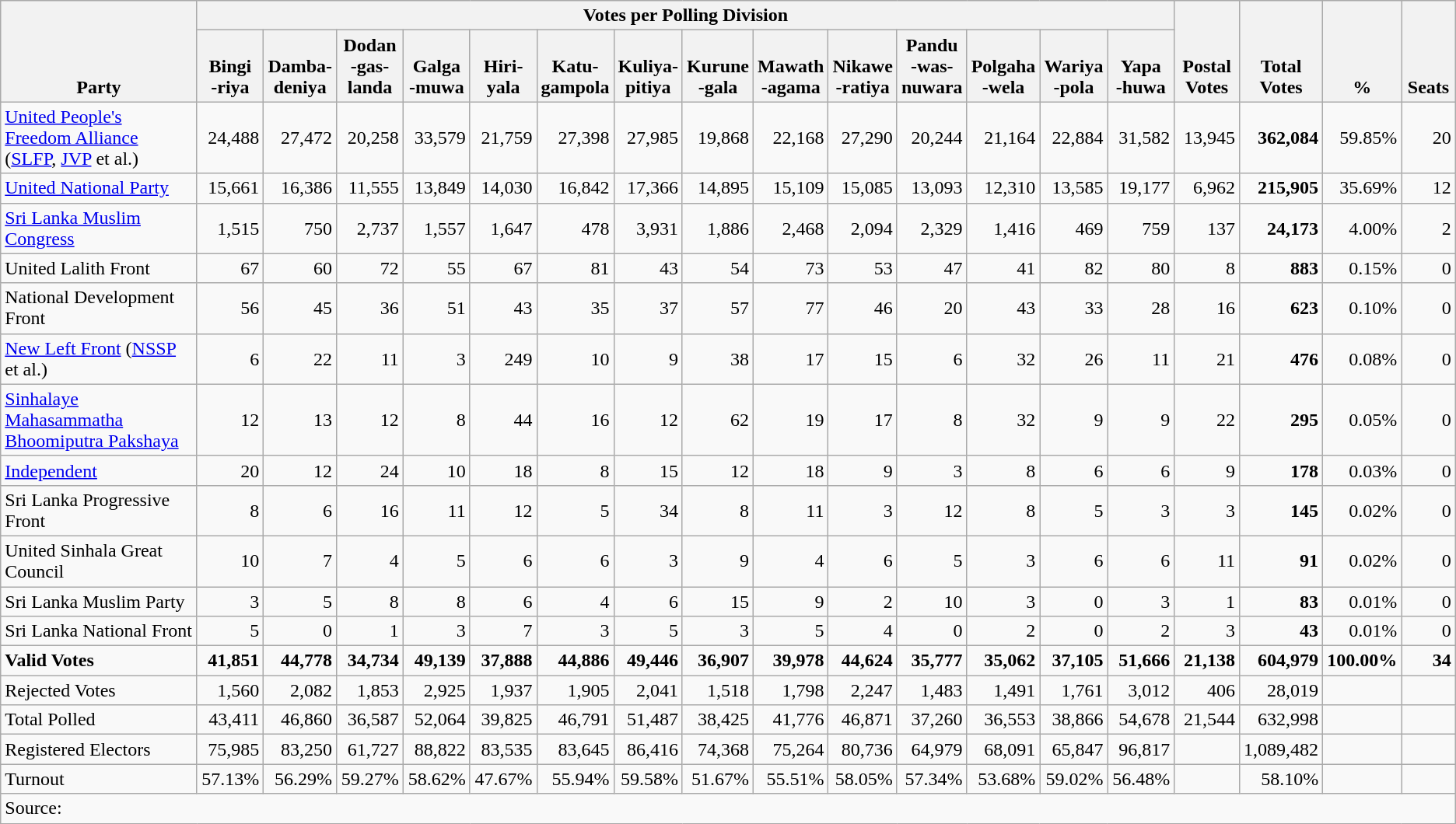<table class="wikitable" border="1" style="text-align:right;">
<tr>
<th align=left valign=bottom rowspan=2 width="180">Party</th>
<th colspan=14>Votes per Polling Division</th>
<th align=center valign=bottom rowspan=2 width="50">Postal<br>Votes</th>
<th align=center valign=bottom rowspan=2 width="50">Total Votes</th>
<th align=center valign=bottom rowspan=2 width="50">%</th>
<th align=center valign=bottom rowspan=2 width="40">Seats</th>
</tr>
<tr>
<th align=center valign=bottom width="50">Bingi<br>-riya</th>
<th align=center valign=bottom width="50">Damba-<br>deniya</th>
<th align=center valign=bottom width="50">Dodan<br>-gas-<br>landa</th>
<th align=center valign=bottom width="50">Galga<br>-muwa</th>
<th align=center valign=bottom width="50">Hiri-<br>yala</th>
<th align=center valign=bottom width="50">Katu-<br>gampola</th>
<th align=center valign=bottom width="50">Kuliya-<br>pitiya</th>
<th align=center valign=bottom width="50">Kurune<br>-gala</th>
<th align=center valign=bottom width="50">Mawath<br>-agama</th>
<th align=center valign=bottom width="50">Nikawe<br>-ratiya</th>
<th align=center valign=bottom width="50">Pandu<br>-was-<br>nuwara</th>
<th align=center valign=bottom width="50">Polgaha<br>-wela</th>
<th align=center valign=bottom width="50">Wariya<br>-pola</th>
<th align=center valign=bottom width="50">Yapa<br>-huwa</th>
</tr>
<tr>
<td align=left><a href='#'>United People's Freedom Alliance</a> (<a href='#'>SLFP</a>, <a href='#'>JVP</a> et al.)</td>
<td>24,488</td>
<td>27,472</td>
<td>20,258</td>
<td>33,579</td>
<td>21,759</td>
<td>27,398</td>
<td>27,985</td>
<td>19,868</td>
<td>22,168</td>
<td>27,290</td>
<td>20,244</td>
<td>21,164</td>
<td>22,884</td>
<td>31,582</td>
<td>13,945</td>
<td><strong>362,084</strong></td>
<td>59.85%</td>
<td>20</td>
</tr>
<tr>
<td align=left><a href='#'>United National Party</a></td>
<td>15,661</td>
<td>16,386</td>
<td>11,555</td>
<td>13,849</td>
<td>14,030</td>
<td>16,842</td>
<td>17,366</td>
<td>14,895</td>
<td>15,109</td>
<td>15,085</td>
<td>13,093</td>
<td>12,310</td>
<td>13,585</td>
<td>19,177</td>
<td>6,962</td>
<td><strong>215,905</strong></td>
<td>35.69%</td>
<td>12</td>
</tr>
<tr>
<td align=left><a href='#'>Sri Lanka Muslim Congress</a></td>
<td>1,515</td>
<td>750</td>
<td>2,737</td>
<td>1,557</td>
<td>1,647</td>
<td>478</td>
<td>3,931</td>
<td>1,886</td>
<td>2,468</td>
<td>2,094</td>
<td>2,329</td>
<td>1,416</td>
<td>469</td>
<td>759</td>
<td>137</td>
<td><strong>24,173</strong></td>
<td>4.00%</td>
<td>2</td>
</tr>
<tr>
<td align=left>United Lalith Front</td>
<td>67</td>
<td>60</td>
<td>72</td>
<td>55</td>
<td>67</td>
<td>81</td>
<td>43</td>
<td>54</td>
<td>73</td>
<td>53</td>
<td>47</td>
<td>41</td>
<td>82</td>
<td>80</td>
<td>8</td>
<td><strong>883</strong></td>
<td>0.15%</td>
<td>0</td>
</tr>
<tr>
<td align=left>National Development Front</td>
<td>56</td>
<td>45</td>
<td>36</td>
<td>51</td>
<td>43</td>
<td>35</td>
<td>37</td>
<td>57</td>
<td>77</td>
<td>46</td>
<td>20</td>
<td>43</td>
<td>33</td>
<td>28</td>
<td>16</td>
<td><strong>623</strong></td>
<td>0.10%</td>
<td>0</td>
</tr>
<tr>
<td align=left><a href='#'>New Left Front</a> (<a href='#'>NSSP</a> et al.)</td>
<td>6</td>
<td>22</td>
<td>11</td>
<td>3</td>
<td>249</td>
<td>10</td>
<td>9</td>
<td>38</td>
<td>17</td>
<td>15</td>
<td>6</td>
<td>32</td>
<td>26</td>
<td>11</td>
<td>21</td>
<td><strong>476</strong></td>
<td>0.08%</td>
<td>0</td>
</tr>
<tr>
<td align=left><a href='#'>Sinhalaye Mahasammatha Bhoomiputra Pakshaya</a></td>
<td>12</td>
<td>13</td>
<td>12</td>
<td>8</td>
<td>44</td>
<td>16</td>
<td>12</td>
<td>62</td>
<td>19</td>
<td>17</td>
<td>8</td>
<td>32</td>
<td>9</td>
<td>9</td>
<td>22</td>
<td><strong>295</strong></td>
<td>0.05%</td>
<td>0</td>
</tr>
<tr>
<td align=left><a href='#'>Independent</a></td>
<td>20</td>
<td>12</td>
<td>24</td>
<td>10</td>
<td>18</td>
<td>8</td>
<td>15</td>
<td>12</td>
<td>18</td>
<td>9</td>
<td>3</td>
<td>8</td>
<td>6</td>
<td>6</td>
<td>9</td>
<td><strong>178</strong></td>
<td>0.03%</td>
<td>0</td>
</tr>
<tr>
<td align=left>Sri Lanka Progressive Front</td>
<td>8</td>
<td>6</td>
<td>16</td>
<td>11</td>
<td>12</td>
<td>5</td>
<td>34</td>
<td>8</td>
<td>11</td>
<td>3</td>
<td>12</td>
<td>8</td>
<td>5</td>
<td>3</td>
<td>3</td>
<td><strong>145</strong></td>
<td>0.02%</td>
<td>0</td>
</tr>
<tr>
<td align=left>United Sinhala Great Council</td>
<td>10</td>
<td>7</td>
<td>4</td>
<td>5</td>
<td>6</td>
<td>6</td>
<td>3</td>
<td>9</td>
<td>4</td>
<td>6</td>
<td>5</td>
<td>3</td>
<td>6</td>
<td>6</td>
<td>11</td>
<td><strong>91</strong></td>
<td>0.02%</td>
<td>0</td>
</tr>
<tr>
<td align=left>Sri Lanka Muslim Party</td>
<td>3</td>
<td>5</td>
<td>8</td>
<td>8</td>
<td>6</td>
<td>4</td>
<td>6</td>
<td>15</td>
<td>9</td>
<td>2</td>
<td>10</td>
<td>3</td>
<td>0</td>
<td>3</td>
<td>1</td>
<td><strong>83</strong></td>
<td>0.01%</td>
<td>0</td>
</tr>
<tr>
<td align=left>Sri Lanka National Front</td>
<td>5</td>
<td>0</td>
<td>1</td>
<td>3</td>
<td>7</td>
<td>3</td>
<td>5</td>
<td>3</td>
<td>5</td>
<td>4</td>
<td>0</td>
<td>2</td>
<td>0</td>
<td>2</td>
<td>3</td>
<td><strong>43</strong></td>
<td>0.01%</td>
<td>0</td>
</tr>
<tr>
<td align=left><strong>Valid Votes</strong></td>
<td><strong>41,851</strong></td>
<td><strong>44,778</strong></td>
<td><strong>34,734</strong></td>
<td><strong>49,139</strong></td>
<td><strong>37,888</strong></td>
<td><strong>44,886</strong></td>
<td><strong>49,446</strong></td>
<td><strong>36,907</strong></td>
<td><strong>39,978</strong></td>
<td><strong>44,624</strong></td>
<td><strong>35,777</strong></td>
<td><strong>35,062</strong></td>
<td><strong>37,105</strong></td>
<td><strong>51,666</strong></td>
<td><strong>21,138</strong></td>
<td><strong>604,979</strong></td>
<td><strong>100.00%</strong></td>
<td><strong>34</strong></td>
</tr>
<tr>
<td align=left>Rejected Votes</td>
<td>1,560</td>
<td>2,082</td>
<td>1,853</td>
<td>2,925</td>
<td>1,937</td>
<td>1,905</td>
<td>2,041</td>
<td>1,518</td>
<td>1,798</td>
<td>2,247</td>
<td>1,483</td>
<td>1,491</td>
<td>1,761</td>
<td>3,012</td>
<td>406</td>
<td>28,019</td>
<td></td>
<td></td>
</tr>
<tr>
<td align=left>Total Polled</td>
<td>43,411</td>
<td>46,860</td>
<td>36,587</td>
<td>52,064</td>
<td>39,825</td>
<td>46,791</td>
<td>51,487</td>
<td>38,425</td>
<td>41,776</td>
<td>46,871</td>
<td>37,260</td>
<td>36,553</td>
<td>38,866</td>
<td>54,678</td>
<td>21,544</td>
<td>632,998</td>
<td></td>
<td></td>
</tr>
<tr>
<td align=left>Registered Electors</td>
<td>75,985</td>
<td>83,250</td>
<td>61,727</td>
<td>88,822</td>
<td>83,535</td>
<td>83,645</td>
<td>86,416</td>
<td>74,368</td>
<td>75,264</td>
<td>80,736</td>
<td>64,979</td>
<td>68,091</td>
<td>65,847</td>
<td>96,817</td>
<td></td>
<td>1,089,482</td>
<td></td>
<td></td>
</tr>
<tr>
<td align=left>Turnout</td>
<td>57.13%</td>
<td>56.29%</td>
<td>59.27%</td>
<td>58.62%</td>
<td>47.67%</td>
<td>55.94%</td>
<td>59.58%</td>
<td>51.67%</td>
<td>55.51%</td>
<td>58.05%</td>
<td>57.34%</td>
<td>53.68%</td>
<td>59.02%</td>
<td>56.48%</td>
<td></td>
<td>58.10%</td>
<td></td>
<td></td>
</tr>
<tr>
<td align=left colspan=20>Source:</td>
</tr>
</table>
